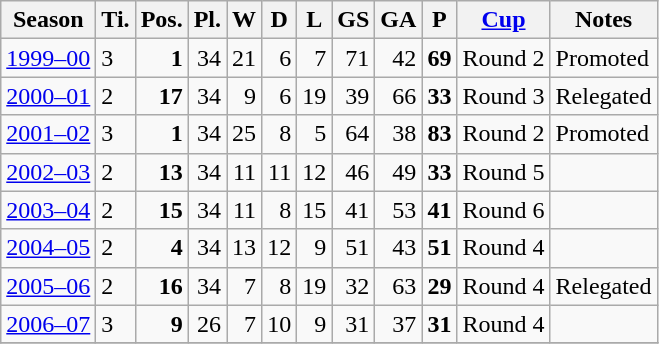<table class="wikitable">
<tr>
<th>Season</th>
<th>Ti.</th>
<th>Pos.</th>
<th>Pl.</th>
<th>W</th>
<th>D</th>
<th>L</th>
<th>GS</th>
<th>GA</th>
<th>P</th>
<th><a href='#'>Cup</a></th>
<th>Notes</th>
</tr>
<tr>
<td><a href='#'>1999–00</a></td>
<td>3</td>
<td align=right><strong>1</strong></td>
<td align=right>34</td>
<td align=right>21</td>
<td align=right>6</td>
<td align=right>7</td>
<td align=right>71</td>
<td align=right>42</td>
<td align=right><strong>69</strong></td>
<td>Round 2</td>
<td>Promoted</td>
</tr>
<tr>
<td><a href='#'>2000–01</a></td>
<td>2</td>
<td align=right><strong>17</strong></td>
<td align=right>34</td>
<td align=right>9</td>
<td align=right>6</td>
<td align=right>19</td>
<td align=right>39</td>
<td align=right>66</td>
<td align=right><strong>33</strong></td>
<td>Round 3</td>
<td>Relegated</td>
</tr>
<tr>
<td><a href='#'>2001–02</a></td>
<td>3</td>
<td align=right><strong>1</strong></td>
<td align=right>34</td>
<td align=right>25</td>
<td align=right>8</td>
<td align=right>5</td>
<td align=right>64</td>
<td align=right>38</td>
<td align=right><strong>83</strong></td>
<td>Round 2</td>
<td>Promoted</td>
</tr>
<tr>
<td><a href='#'>2002–03</a></td>
<td>2</td>
<td align=right><strong>13</strong></td>
<td align=right>34</td>
<td align=right>11</td>
<td align=right>11</td>
<td align=right>12</td>
<td align=right>46</td>
<td align=right>49</td>
<td align=right><strong>33</strong></td>
<td>Round 5</td>
<td></td>
</tr>
<tr>
<td><a href='#'>2003–04</a></td>
<td>2</td>
<td align=right><strong>15</strong></td>
<td align=right>34</td>
<td align=right>11</td>
<td align=right>8</td>
<td align=right>15</td>
<td align=right>41</td>
<td align=right>53</td>
<td align=right><strong>41</strong></td>
<td>Round 6</td>
<td></td>
</tr>
<tr>
<td><a href='#'>2004–05</a></td>
<td>2</td>
<td align=right><strong>4</strong></td>
<td align=right>34</td>
<td align=right>13</td>
<td align=right>12</td>
<td align=right>9</td>
<td align=right>51</td>
<td align=right>43</td>
<td align=right><strong>51</strong></td>
<td>Round 4</td>
<td></td>
</tr>
<tr>
<td><a href='#'>2005–06</a></td>
<td>2</td>
<td align=right><strong>16</strong></td>
<td align=right>34</td>
<td align=right>7</td>
<td align=right>8</td>
<td align=right>19</td>
<td align=right>32</td>
<td align=right>63</td>
<td align=right><strong>29</strong></td>
<td>Round 4</td>
<td>Relegated</td>
</tr>
<tr>
<td><a href='#'>2006–07</a></td>
<td>3</td>
<td align=right><strong>9</strong></td>
<td align=right>26</td>
<td align=right>7</td>
<td align=right>10</td>
<td align=right>9</td>
<td align=right>31</td>
<td align=right>37</td>
<td align=right><strong>31</strong></td>
<td>Round 4</td>
<td></td>
</tr>
<tr>
</tr>
</table>
